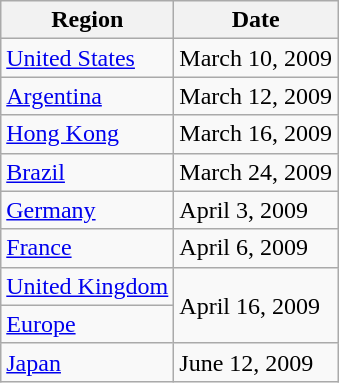<table class=wikitable>
<tr>
<th>Region</th>
<th>Date</th>
</tr>
<tr>
<td><a href='#'>United States</a></td>
<td>March 10, 2009</td>
</tr>
<tr>
<td><a href='#'>Argentina</a></td>
<td>March 12, 2009</td>
</tr>
<tr>
<td><a href='#'>Hong Kong</a></td>
<td>March 16, 2009</td>
</tr>
<tr>
<td><a href='#'>Brazil</a></td>
<td>March 24, 2009</td>
</tr>
<tr>
<td><a href='#'>Germany</a></td>
<td>April 3, 2009</td>
</tr>
<tr>
<td><a href='#'>France</a></td>
<td>April 6, 2009</td>
</tr>
<tr>
<td><a href='#'>United Kingdom</a></td>
<td rowspan=2>April 16, 2009</td>
</tr>
<tr>
<td><a href='#'>Europe</a></td>
</tr>
<tr>
<td><a href='#'>Japan</a></td>
<td>June 12, 2009</td>
</tr>
</table>
